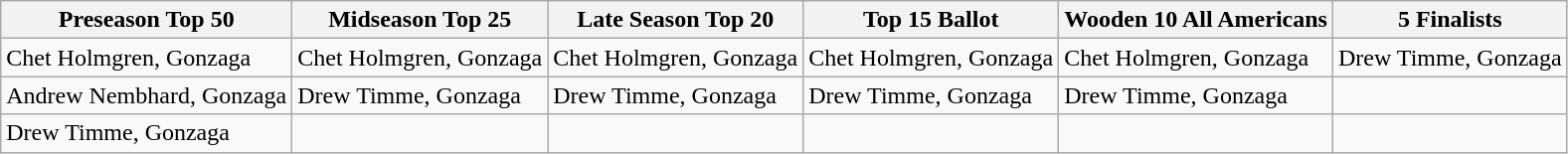<table class="wikitable">
<tr>
<th>Preseason Top 50</th>
<th>Midseason Top 25</th>
<th>Late Season Top 20</th>
<th>Top 15 Ballot</th>
<th>Wooden 10 All Americans</th>
<th>5 Finalists</th>
</tr>
<tr>
<td>Chet Holmgren, Gonzaga</td>
<td>Chet Holmgren, Gonzaga</td>
<td>Chet Holmgren, Gonzaga</td>
<td>Chet Holmgren, Gonzaga</td>
<td>Chet Holmgren, Gonzaga</td>
<td>Drew Timme, Gonzaga</td>
</tr>
<tr>
<td>Andrew Nembhard, Gonzaga</td>
<td>Drew Timme, Gonzaga</td>
<td>Drew Timme, Gonzaga</td>
<td>Drew Timme, Gonzaga</td>
<td>Drew Timme, Gonzaga</td>
<td></td>
</tr>
<tr>
<td>Drew Timme, Gonzaga</td>
<td></td>
<td></td>
<td></td>
<td></td>
<td></td>
</tr>
</table>
